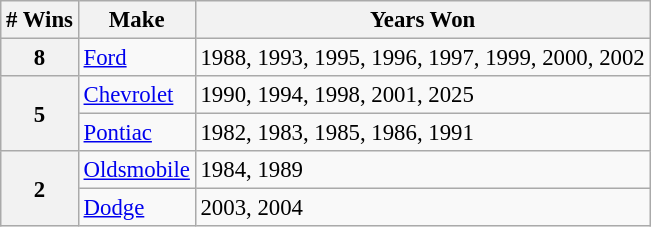<table class="wikitable" style="font-size: 95%;">
<tr>
<th># Wins</th>
<th>Make</th>
<th>Years Won</th>
</tr>
<tr>
<th>8</th>
<td> <a href='#'>Ford</a></td>
<td>1988, 1993, 1995, 1996, 1997, 1999, 2000, 2002</td>
</tr>
<tr>
<th rowspan="2">5</th>
<td> <a href='#'>Chevrolet</a></td>
<td>1990, 1994, 1998, 2001, 2025</td>
</tr>
<tr>
<td> <a href='#'>Pontiac</a></td>
<td>1982, 1983, 1985, 1986, 1991</td>
</tr>
<tr>
<th rowspan="2">2</th>
<td> <a href='#'>Oldsmobile</a></td>
<td>1984, 1989</td>
</tr>
<tr>
<td> <a href='#'>Dodge</a></td>
<td>2003, 2004</td>
</tr>
</table>
